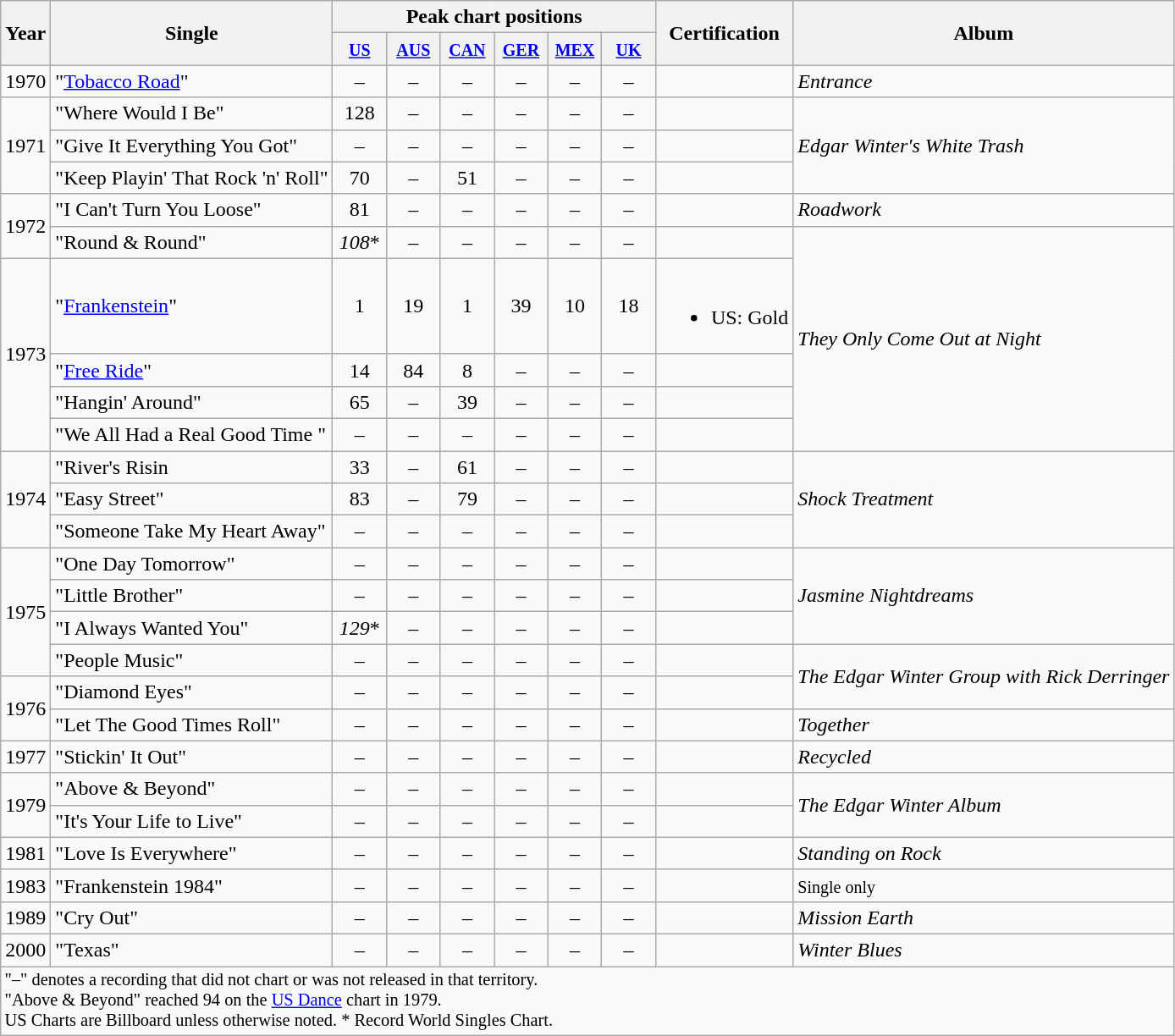<table class="wikitable">
<tr>
<th rowspan="2">Year</th>
<th rowspan="2">Single</th>
<th colspan="6">Peak chart positions</th>
<th rowspan="2">Certification</th>
<th rowspan="2">Album</th>
</tr>
<tr>
<th scope="col"; width="35px"><small><a href='#'>US</a><br></small></th>
<th scope="col"; width="35px"><small><a href='#'>AUS</a><br></small></th>
<th scope="col"; width="35px"><small><a href='#'>CAN</a><br></small></th>
<th scope="col"; width="35px"><small><a href='#'>GER</a><br></small></th>
<th scope="col"; width="35px"><small><a href='#'>MEX</a><br></small></th>
<th scope="col"; width="35px"><small><a href='#'>UK</a><br></small></th>
</tr>
<tr>
<td>1970</td>
<td>"<a href='#'>Tobacco Road</a>"</td>
<td style="text-align:center;">–</td>
<td style="text-align:center;">–</td>
<td style="text-align:center;">–</td>
<td style="text-align:center;">–</td>
<td style="text-align:center;">–</td>
<td style="text-align:center;">–</td>
<td></td>
<td><em>Entrance</em></td>
</tr>
<tr>
<td rowspan="3">1971</td>
<td>"Where Would I Be"</td>
<td style="text-align:center;">128</td>
<td style="text-align:center;">–</td>
<td style="text-align:center;">–</td>
<td style="text-align:center;">–</td>
<td style="text-align:center;">–</td>
<td style="text-align:center;">–</td>
<td></td>
<td rowspan="3"><em>Edgar Winter's White Trash</em></td>
</tr>
<tr>
<td>"Give It Everything You Got"</td>
<td style="text-align:center;">–</td>
<td style="text-align:center;">–</td>
<td style="text-align:center;">–</td>
<td style="text-align:center;">–</td>
<td style="text-align:center;">–</td>
<td style="text-align:center;">–</td>
<td></td>
</tr>
<tr>
<td>"Keep Playin' That Rock 'n' Roll"</td>
<td style="text-align:center;">70</td>
<td style="text-align:center;">–</td>
<td style="text-align:center;">51</td>
<td style="text-align:center;">–</td>
<td style="text-align:center;">–</td>
<td style="text-align:center;">–</td>
<td></td>
</tr>
<tr>
<td rowspan="2">1972</td>
<td>"I Can't Turn You Loose"</td>
<td style="text-align:center;">81</td>
<td style="text-align:center;">–</td>
<td style="text-align:center;">–</td>
<td style="text-align:center;">–</td>
<td style="text-align:center;">–</td>
<td style="text-align:center;">–</td>
<td></td>
<td><em>Roadwork</em></td>
</tr>
<tr>
<td>"Round & Round"</td>
<td style="text-align:center;"><em>108</em>*</td>
<td style="text-align:center;">–</td>
<td style="text-align:center;">–</td>
<td style="text-align:center;">–</td>
<td style="text-align:center;">–</td>
<td style="text-align:center;">–</td>
<td></td>
<td rowspan="5"><em>They Only Come Out at Night</em></td>
</tr>
<tr>
<td rowspan="4">1973</td>
<td>"<a href='#'>Frankenstein</a>"</td>
<td style="text-align:center;">1</td>
<td style="text-align:center;">19</td>
<td style="text-align:center;">1</td>
<td style="text-align:center;">39</td>
<td style="text-align:center;">10</td>
<td style="text-align:center;">18</td>
<td><br><ul><li>US: Gold</li></ul></td>
</tr>
<tr>
<td>"<a href='#'>Free Ride</a>"</td>
<td style="text-align:center;">14</td>
<td style="text-align:center;">84</td>
<td style="text-align:center;">8</td>
<td style="text-align:center;">–</td>
<td style="text-align:center;">–</td>
<td style="text-align:center;">–</td>
<td></td>
</tr>
<tr>
<td>"Hangin' Around"</td>
<td style="text-align:center;">65</td>
<td style="text-align:center;">–</td>
<td style="text-align:center;">39</td>
<td style="text-align:center;">–</td>
<td style="text-align:center;">–</td>
<td style="text-align:center;">–</td>
<td></td>
</tr>
<tr>
<td>"We All Had a Real Good Time "</td>
<td style="text-align:center;">–</td>
<td style="text-align:center;">–</td>
<td style="text-align:center;">–</td>
<td style="text-align:center;">–</td>
<td style="text-align:center;">–</td>
<td style="text-align:center;">–</td>
<td></td>
</tr>
<tr>
<td rowspan="3">1974</td>
<td>"River's Risin</td>
<td style="text-align:center;">33</td>
<td style="text-align:center;">–</td>
<td style="text-align:center;">61</td>
<td style="text-align:center;">–</td>
<td style="text-align:center;">–</td>
<td style="text-align:center;">–</td>
<td></td>
<td rowspan="3"><em>Shock Treatment</em></td>
</tr>
<tr>
<td>"Easy Street"</td>
<td style="text-align:center;">83</td>
<td style="text-align:center;">–</td>
<td style="text-align:center;">79</td>
<td style="text-align:center;">–</td>
<td style="text-align:center;">–</td>
<td style="text-align:center;">–</td>
<td></td>
</tr>
<tr>
<td>"Someone Take My Heart Away"</td>
<td style="text-align:center;">–</td>
<td style="text-align:center;">–</td>
<td style="text-align:center;">–</td>
<td style="text-align:center;">–</td>
<td style="text-align:center;">–</td>
<td style="text-align:center;">–</td>
<td></td>
</tr>
<tr>
<td rowspan="4">1975</td>
<td>"One Day Tomorrow"</td>
<td style="text-align:center;">–</td>
<td style="text-align:center;">–</td>
<td style="text-align:center;">–</td>
<td style="text-align:center;">–</td>
<td style="text-align:center;">–</td>
<td style="text-align:center;">–</td>
<td></td>
<td rowspan="3"><em>Jasmine Nightdreams</em></td>
</tr>
<tr>
<td>"Little Brother"</td>
<td style="text-align:center;">–</td>
<td style="text-align:center;">–</td>
<td style="text-align:center;">–</td>
<td style="text-align:center;">–</td>
<td style="text-align:center;">–</td>
<td style="text-align:center;">–</td>
<td></td>
</tr>
<tr>
<td>"I Always Wanted You"</td>
<td style="text-align:center;"><em>129</em>*</td>
<td style="text-align:center;">–</td>
<td style="text-align:center;">–</td>
<td style="text-align:center;">–</td>
<td style="text-align:center;">–</td>
<td style="text-align:center;">–</td>
<td></td>
</tr>
<tr>
<td>"People Music"</td>
<td style="text-align:center;">–</td>
<td style="text-align:center;">–</td>
<td style="text-align:center;">–</td>
<td style="text-align:center;">–</td>
<td style="text-align:center;">–</td>
<td style="text-align:center;">–</td>
<td></td>
<td rowspan="2"><em>The Edgar Winter Group with Rick Derringer</em></td>
</tr>
<tr>
<td rowspan="2">1976</td>
<td>"Diamond Eyes"</td>
<td style="text-align:center;">–</td>
<td style="text-align:center;">–</td>
<td style="text-align:center;">–</td>
<td style="text-align:center;">–</td>
<td style="text-align:center;">–</td>
<td style="text-align:center;">–</td>
<td></td>
</tr>
<tr>
<td>"Let The Good Times Roll"</td>
<td style="text-align:center;">–</td>
<td style="text-align:center;">–</td>
<td style="text-align:center;">–</td>
<td style="text-align:center;">–</td>
<td style="text-align:center;">–</td>
<td style="text-align:center;">–</td>
<td></td>
<td><em>Together</em></td>
</tr>
<tr>
<td>1977</td>
<td>"Stickin' It Out"</td>
<td style="text-align:center;">–</td>
<td style="text-align:center;">–</td>
<td style="text-align:center;">–</td>
<td style="text-align:center;">–</td>
<td style="text-align:center;">–</td>
<td style="text-align:center;">–</td>
<td></td>
<td><em>Recycled</em></td>
</tr>
<tr>
<td rowspan="2">1979</td>
<td>"Above & Beyond"</td>
<td style="text-align:center;">–</td>
<td style="text-align:center;">–</td>
<td style="text-align:center;">–</td>
<td style="text-align:center;">–</td>
<td style="text-align:center;">–</td>
<td style="text-align:center;">–</td>
<td></td>
<td rowspan="2"><em>The Edgar Winter Album</em></td>
</tr>
<tr>
<td>"It's Your Life to Live"</td>
<td style="text-align:center;">–</td>
<td style="text-align:center;">–</td>
<td style="text-align:center;">–</td>
<td style="text-align:center;">–</td>
<td style="text-align:center;">–</td>
<td style="text-align:center;">–</td>
<td></td>
</tr>
<tr>
<td>1981</td>
<td>"Love Is Everywhere"</td>
<td style="text-align:center;">–</td>
<td style="text-align:center;">–</td>
<td style="text-align:center;">–</td>
<td style="text-align:center;">–</td>
<td style="text-align:center;">–</td>
<td style="text-align:center;">–</td>
<td></td>
<td><em>Standing on Rock</em></td>
</tr>
<tr>
<td>1983</td>
<td>"Frankenstein 1984"</td>
<td style="text-align:center;">–</td>
<td style="text-align:center;">–</td>
<td style="text-align:center;">–</td>
<td style="text-align:center;">–</td>
<td style="text-align:center;">–</td>
<td style="text-align:center;">–</td>
<td></td>
<td><small>Single only</small></td>
</tr>
<tr>
<td>1989</td>
<td>"Cry Out"</td>
<td style="text-align:center;">–</td>
<td style="text-align:center;">–</td>
<td style="text-align:center;">–</td>
<td style="text-align:center;">–</td>
<td style="text-align:center;">–</td>
<td style="text-align:center;">–</td>
<td></td>
<td><em>Mission Earth</em></td>
</tr>
<tr>
<td>2000</td>
<td>"Texas"</td>
<td style="text-align:center;">–</td>
<td style="text-align:center;">–</td>
<td style="text-align:center;">–</td>
<td style="text-align:center;">–</td>
<td style="text-align:center;">–</td>
<td style="text-align:center;">–</td>
<td></td>
<td><em>Winter Blues</em></td>
</tr>
<tr>
<td colspan="10" style="font-size:85%">"–" denotes a recording that did not chart or was not released in that territory.<br>"Above & Beyond" reached 94 on the <a href='#'>US Dance</a> chart in 1979. <br>
US Charts are Billboard unless otherwise noted. * Record World Singles Chart.</td>
</tr>
</table>
